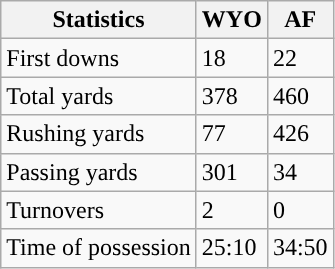<table class="wikitable" style="float: left;">
<tr>
<th>Statistics</th>
<th>WYO</th>
<th>AF</th>
</tr>
<tr>
<td>First downs</td>
<td>18</td>
<td>22</td>
</tr>
<tr>
<td>Total yards</td>
<td>378</td>
<td>460</td>
</tr>
<tr>
<td>Rushing yards</td>
<td>77</td>
<td>426</td>
</tr>
<tr>
<td>Passing yards</td>
<td>301</td>
<td>34</td>
</tr>
<tr>
<td>Turnovers</td>
<td>2</td>
<td>0</td>
</tr>
<tr>
<td>Time of possession</td>
<td>25:10</td>
<td>34:50</td>
</tr>
</table>
